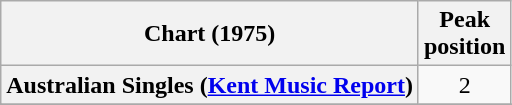<table class="wikitable sortable plainrowheaders" style="text-align:center">
<tr>
<th>Chart (1975)</th>
<th>Peak<br>position</th>
</tr>
<tr>
<th scope="row">Australian Singles (<a href='#'>Kent Music Report</a>)</th>
<td align="center">2</td>
</tr>
<tr>
</tr>
<tr>
</tr>
<tr>
</tr>
<tr>
</tr>
<tr>
</tr>
<tr>
</tr>
<tr>
</tr>
<tr>
</tr>
</table>
